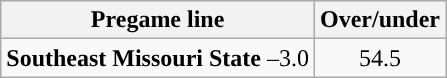<table class="wikitable">
<tr align="center">
<th>Pregame line</th>
<th>Over/under</th>
</tr>
<tr align="center">
<td><strong>Southeast Missouri State</strong> –3.0</td>
<td>54.5</td>
</tr>
</table>
